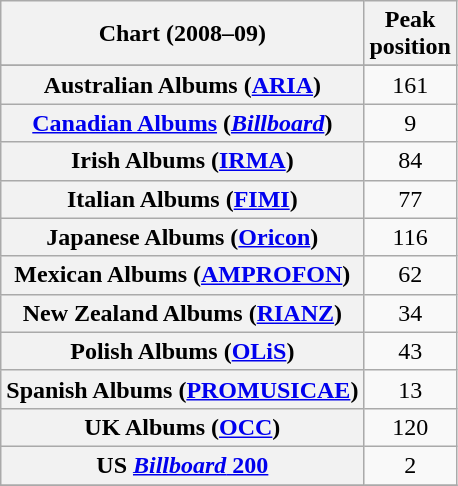<table class="wikitable sortable plainrowheaders">
<tr>
<th scope="col">Chart (2008–09)</th>
<th scope="col">Peak<br>position</th>
</tr>
<tr>
</tr>
<tr>
<th scope="row">Australian Albums (<a href='#'>ARIA</a>)</th>
<td align="center">161</td>
</tr>
<tr>
<th scope="row"><a href='#'>Canadian Albums</a> (<em><a href='#'>Billboard</a></em>)</th>
<td style="text-align:center;">9</td>
</tr>
<tr>
<th scope="row">Irish Albums (<a href='#'>IRMA</a>)</th>
<td style="text-align:center;">84</td>
</tr>
<tr>
<th scope="row">Italian Albums (<a href='#'>FIMI</a>)</th>
<td style="text-align:center;">77</td>
</tr>
<tr>
<th scope="row">Japanese Albums (<a href='#'>Oricon</a>)</th>
<td style="text-align:center;">116</td>
</tr>
<tr>
<th scope="row">Mexican Albums (<a href='#'>AMPROFON</a>)</th>
<td style="text-align:center;">62</td>
</tr>
<tr>
<th scope="row">New Zealand Albums (<a href='#'>RIANZ</a>)</th>
<td style="text-align:center;">34</td>
</tr>
<tr>
<th scope="row">Polish Albums (<a href='#'>OLiS</a>)</th>
<td style="text-align:center;">43</td>
</tr>
<tr>
<th scope="row">Spanish Albums (<a href='#'>PROMUSICAE</a>)</th>
<td style="text-align:center;">13</td>
</tr>
<tr>
<th scope="row">UK Albums (<a href='#'>OCC</a>)</th>
<td style="text-align:center;">120</td>
</tr>
<tr>
<th scope="row">US <a href='#'><em>Billboard</em> 200</a></th>
<td style="text-align:center;">2</td>
</tr>
<tr>
</tr>
</table>
